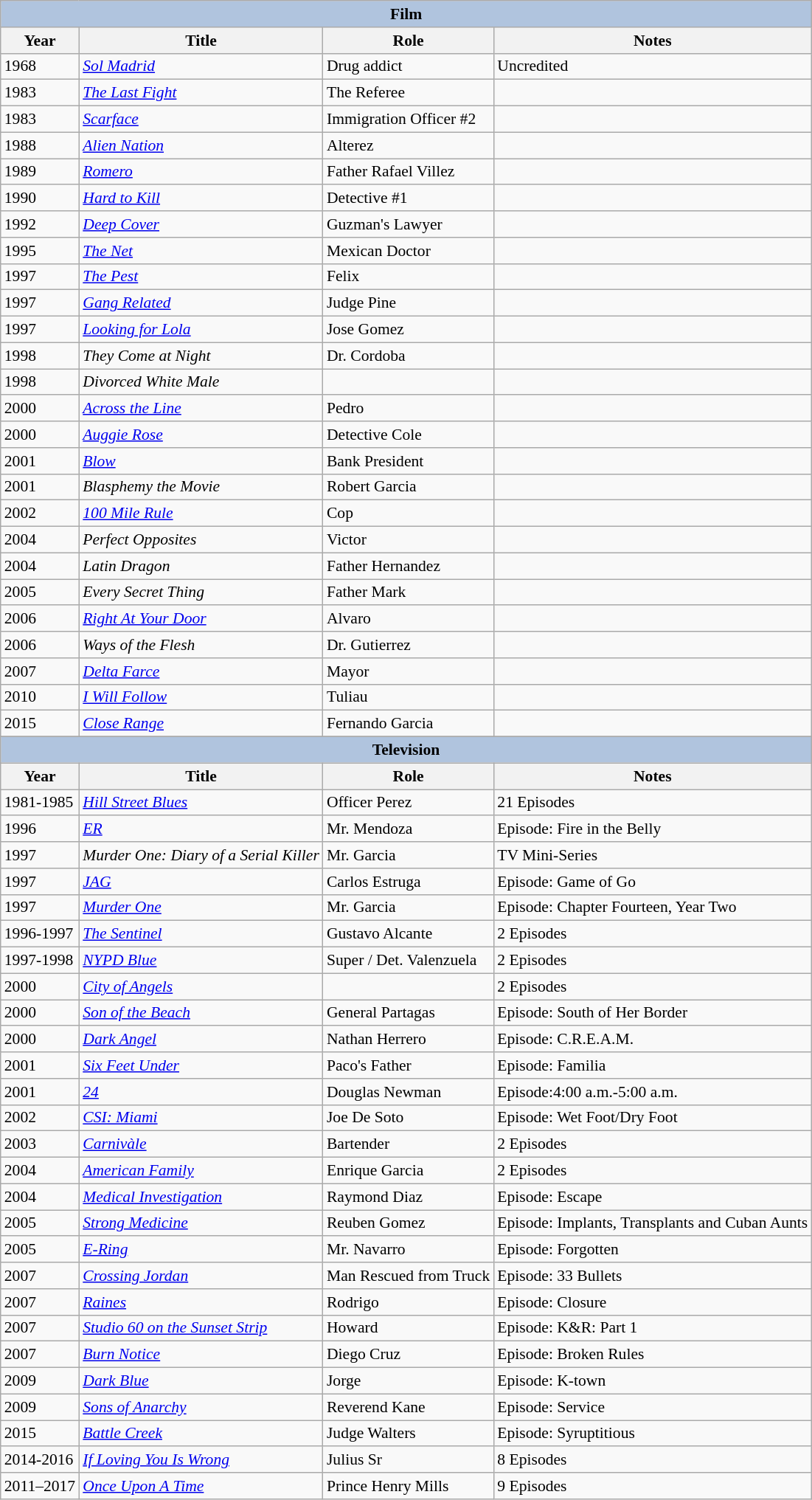<table class="wikitable" style="font-size: 90%;">
<tr>
<th colspan="4" style="background: LightSteelBlue;">Film</th>
</tr>
<tr>
<th>Year</th>
<th>Title</th>
<th>Role</th>
<th>Notes</th>
</tr>
<tr>
<td>1968</td>
<td><em><a href='#'>Sol Madrid</a></em></td>
<td>Drug addict</td>
<td>Uncredited</td>
</tr>
<tr>
<td>1983</td>
<td><em><a href='#'>The Last Fight</a></em></td>
<td>The Referee</td>
<td></td>
</tr>
<tr>
<td>1983</td>
<td><em><a href='#'>Scarface</a></em></td>
<td>Immigration Officer #2</td>
<td></td>
</tr>
<tr>
<td>1988</td>
<td><em><a href='#'>Alien Nation</a></em></td>
<td>Alterez</td>
<td></td>
</tr>
<tr>
<td>1989</td>
<td><em><a href='#'>Romero</a></em></td>
<td>Father Rafael Villez</td>
<td></td>
</tr>
<tr>
<td>1990</td>
<td><em><a href='#'>Hard to Kill</a></em></td>
<td>Detective #1</td>
<td></td>
</tr>
<tr>
<td>1992</td>
<td><em><a href='#'>Deep Cover</a></em></td>
<td>Guzman's Lawyer</td>
<td></td>
</tr>
<tr>
<td>1995</td>
<td><em><a href='#'>The Net</a></em></td>
<td>Mexican Doctor</td>
<td></td>
</tr>
<tr>
<td>1997</td>
<td><em><a href='#'>The Pest</a></em></td>
<td>Felix</td>
<td></td>
</tr>
<tr>
<td>1997</td>
<td><em><a href='#'>Gang Related</a></em></td>
<td>Judge Pine</td>
<td></td>
</tr>
<tr>
<td>1997</td>
<td><em><a href='#'>Looking for Lola</a></em></td>
<td>Jose Gomez</td>
<td></td>
</tr>
<tr>
<td>1998</td>
<td><em>They Come at Night</em></td>
<td>Dr. Cordoba</td>
<td></td>
</tr>
<tr>
<td>1998</td>
<td><em>Divorced White Male</em></td>
<td></td>
<td></td>
</tr>
<tr>
<td>2000</td>
<td><em><a href='#'>Across the Line</a></em></td>
<td>Pedro</td>
<td></td>
</tr>
<tr>
<td>2000</td>
<td><em><a href='#'>Auggie Rose</a></em></td>
<td>Detective Cole</td>
<td></td>
</tr>
<tr>
<td>2001</td>
<td><em><a href='#'>Blow</a></em></td>
<td>Bank President</td>
<td></td>
</tr>
<tr>
<td>2001</td>
<td><em>Blasphemy the Movie</em></td>
<td>Robert Garcia</td>
<td></td>
</tr>
<tr>
<td>2002</td>
<td><em><a href='#'>100 Mile Rule</a></em></td>
<td>Cop</td>
<td></td>
</tr>
<tr>
<td>2004</td>
<td><em>Perfect Opposites</em></td>
<td>Victor</td>
<td></td>
</tr>
<tr>
<td>2004</td>
<td><em>Latin Dragon</em></td>
<td>Father Hernandez</td>
<td></td>
</tr>
<tr>
<td>2005</td>
<td><em>Every Secret Thing</em></td>
<td>Father Mark</td>
<td></td>
</tr>
<tr>
<td>2006</td>
<td><em><a href='#'>Right At Your Door</a></em></td>
<td>Alvaro</td>
<td></td>
</tr>
<tr>
<td>2006</td>
<td><em>Ways of the Flesh</em></td>
<td>Dr. Gutierrez</td>
<td></td>
</tr>
<tr>
<td>2007</td>
<td><em><a href='#'>Delta Farce</a></em></td>
<td>Mayor</td>
<td></td>
</tr>
<tr>
<td>2010</td>
<td><em><a href='#'>I Will Follow</a></em></td>
<td>Tuliau</td>
<td></td>
</tr>
<tr>
<td>2015</td>
<td><em><a href='#'>Close Range</a></em></td>
<td>Fernando Garcia</td>
<td></td>
</tr>
<tr>
</tr>
<tr>
<th colspan="4" style="background: LightSteelBlue;">Television</th>
</tr>
<tr>
<th>Year</th>
<th>Title</th>
<th>Role</th>
<th>Notes</th>
</tr>
<tr>
<td>1981-1985</td>
<td><em><a href='#'>Hill Street Blues</a></em></td>
<td>Officer Perez</td>
<td>21 Episodes</td>
</tr>
<tr>
<td>1996</td>
<td><em><a href='#'>ER</a></em></td>
<td>Mr. Mendoza</td>
<td>Episode: Fire in the Belly</td>
</tr>
<tr>
<td>1997</td>
<td><em>Murder One: Diary of a Serial Killer</em></td>
<td>Mr. Garcia</td>
<td>TV Mini-Series</td>
</tr>
<tr>
<td>1997</td>
<td><em><a href='#'>JAG</a></em></td>
<td>Carlos Estruga</td>
<td>Episode: Game of Go</td>
</tr>
<tr>
<td>1997</td>
<td><em><a href='#'>Murder One</a></em></td>
<td>Mr. Garcia</td>
<td>Episode: Chapter Fourteen, Year Two</td>
</tr>
<tr>
<td>1996-1997</td>
<td><em><a href='#'>The Sentinel</a></em></td>
<td>Gustavo Alcante</td>
<td>2 Episodes</td>
</tr>
<tr>
<td>1997-1998</td>
<td><em><a href='#'>NYPD Blue</a></em></td>
<td>Super / Det. Valenzuela</td>
<td>2 Episodes</td>
</tr>
<tr>
<td>2000</td>
<td><em><a href='#'>City of Angels</a></em></td>
<td></td>
<td>2 Episodes</td>
</tr>
<tr>
<td>2000</td>
<td><em><a href='#'>Son of the Beach</a></em></td>
<td>General Partagas</td>
<td>Episode: South of Her Border</td>
</tr>
<tr>
<td>2000</td>
<td><em><a href='#'>Dark Angel</a></em></td>
<td>Nathan Herrero</td>
<td>Episode: C.R.E.A.M.</td>
</tr>
<tr>
<td>2001</td>
<td><em><a href='#'>Six Feet Under</a></em></td>
<td>Paco's Father</td>
<td>Episode: Familia</td>
</tr>
<tr>
<td>2001</td>
<td><em><a href='#'>24</a></em></td>
<td>Douglas Newman</td>
<td>Episode:4:00 a.m.-5:00 a.m.</td>
</tr>
<tr>
<td>2002</td>
<td><em><a href='#'>CSI: Miami</a></em></td>
<td>Joe De Soto</td>
<td>Episode: Wet Foot/Dry Foot</td>
</tr>
<tr>
<td>2003</td>
<td><em><a href='#'>Carnivàle</a></em></td>
<td>Bartender</td>
<td>2 Episodes</td>
</tr>
<tr>
<td>2004</td>
<td><em><a href='#'>American Family</a></em></td>
<td>Enrique Garcia</td>
<td>2 Episodes</td>
</tr>
<tr>
<td>2004</td>
<td><em><a href='#'>Medical Investigation</a></em></td>
<td>Raymond Diaz</td>
<td>Episode: Escape</td>
</tr>
<tr>
<td>2005</td>
<td><em><a href='#'>Strong Medicine</a></em></td>
<td>Reuben Gomez</td>
<td>Episode: Implants, Transplants and Cuban Aunts</td>
</tr>
<tr>
<td>2005</td>
<td><em><a href='#'>E-Ring</a></em></td>
<td>Mr. Navarro</td>
<td>Episode: Forgotten</td>
</tr>
<tr>
<td>2007</td>
<td><em><a href='#'>Crossing Jordan</a></em></td>
<td>Man Rescued from Truck</td>
<td>Episode: 33 Bullets</td>
</tr>
<tr>
<td>2007</td>
<td><em><a href='#'>Raines</a></em></td>
<td>Rodrigo</td>
<td>Episode: Closure</td>
</tr>
<tr>
<td>2007</td>
<td><em><a href='#'>Studio 60 on the Sunset Strip</a></em></td>
<td>Howard</td>
<td>Episode: K&R: Part 1</td>
</tr>
<tr>
<td>2007</td>
<td><em><a href='#'>Burn Notice</a></em></td>
<td>Diego Cruz</td>
<td>Episode: Broken Rules</td>
</tr>
<tr>
<td>2009</td>
<td><em><a href='#'>Dark Blue</a></em></td>
<td>Jorge</td>
<td>Episode: K-town</td>
</tr>
<tr>
<td>2009</td>
<td><em><a href='#'>Sons of Anarchy</a></em></td>
<td>Reverend Kane</td>
<td>Episode: Service</td>
</tr>
<tr>
<td>2015</td>
<td><em><a href='#'>Battle Creek</a></em></td>
<td>Judge Walters</td>
<td>Episode: Syruptitious</td>
</tr>
<tr>
<td>2014-2016</td>
<td><em><a href='#'>If Loving You Is Wrong</a></em></td>
<td>Julius Sr</td>
<td>8 Episodes</td>
</tr>
<tr>
<td>2011–2017</td>
<td><em><a href='#'>Once Upon A Time</a></em></td>
<td>Prince Henry Mills</td>
<td>9 Episodes</td>
</tr>
</table>
